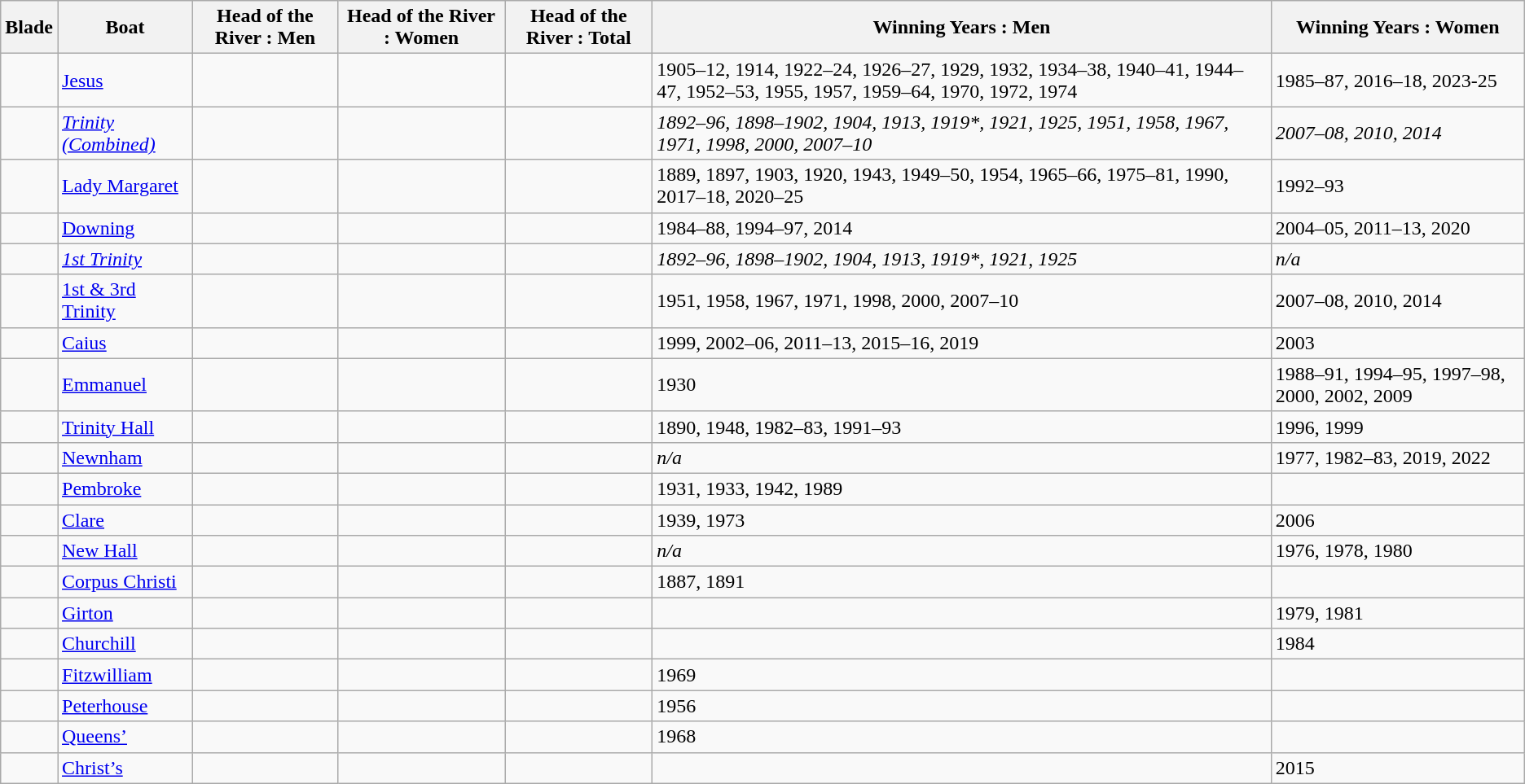<table class="wikitable">
<tr>
<th>Blade</th>
<th>Boat</th>
<th>Head of the River : Men</th>
<th>Head of the River : Women</th>
<th>Head of the River : Total</th>
<th>Winning Years : Men</th>
<th>Winning Years : Women</th>
</tr>
<tr>
<td></td>
<td><a href='#'>Jesus</a></td>
<td></td>
<td></td>
<td></td>
<td>1905–12, 1914, 1922–24, 1926–27, 1929, 1932, 1934–38, 1940–41, 1944–47, 1952–53, 1955, 1957, 1959–64, 1970, 1972, 1974</td>
<td>1985–87, 2016–18, 2023-25</td>
</tr>
<tr>
<td></td>
<td><a href='#'><em>Trinity (Combined)</em></a></td>
<td></td>
<td></td>
<td></td>
<td><em>1892–96, 1898–1902, 1904, 1913, 1919*, 1921, 1925, 1951, 1958, 1967, 1971, 1998, 2000, 2007–10</em></td>
<td><em>2007–08, 2010, 2014</em></td>
</tr>
<tr>
<td></td>
<td><a href='#'>Lady Margaret</a></td>
<td></td>
<td></td>
<td></td>
<td>1889, 1897, 1903, 1920, 1943, 1949–50, 1954, 1965–66, 1975–81, 1990, 2017–18, 2020–25</td>
<td>1992–93</td>
</tr>
<tr>
<td></td>
<td><a href='#'>Downing</a></td>
<td></td>
<td></td>
<td></td>
<td>1984–88, 1994–97, 2014</td>
<td>2004–05, 2011–13, 2020</td>
</tr>
<tr>
<td></td>
<td><a href='#'><em>1st Trinity</em></a></td>
<td></td>
<td></td>
<td></td>
<td><em>1892–96, 1898–1902, 1904, 1913, 1919*, 1921, 1925</em></td>
<td><em>n/a</em></td>
</tr>
<tr>
<td></td>
<td><a href='#'>1st & 3rd Trinity</a></td>
<td></td>
<td></td>
<td></td>
<td>1951, 1958, 1967, 1971, 1998, 2000, 2007–10</td>
<td>2007–08, 2010, 2014</td>
</tr>
<tr>
<td></td>
<td><a href='#'>Caius</a></td>
<td></td>
<td></td>
<td></td>
<td>1999, 2002–06, 2011–13, 2015–16, 2019</td>
<td>2003</td>
</tr>
<tr>
<td></td>
<td><a href='#'>Emmanuel</a></td>
<td></td>
<td></td>
<td></td>
<td>1930</td>
<td>1988–91, 1994–95, 1997–98, 2000, 2002, 2009</td>
</tr>
<tr>
<td></td>
<td><a href='#'>Trinity Hall</a></td>
<td></td>
<td></td>
<td></td>
<td>1890, 1948, 1982–83, 1991–93</td>
<td>1996, 1999</td>
</tr>
<tr>
<td></td>
<td><a href='#'>Newnham</a></td>
<td></td>
<td></td>
<td></td>
<td><em>n/a</em></td>
<td>1977, 1982–83, 2019, 2022</td>
</tr>
<tr>
<td></td>
<td><a href='#'>Pembroke</a></td>
<td></td>
<td></td>
<td></td>
<td>1931, 1933, 1942, 1989</td>
<td></td>
</tr>
<tr>
<td></td>
<td><a href='#'>Clare</a></td>
<td></td>
<td></td>
<td></td>
<td>1939, 1973</td>
<td>2006</td>
</tr>
<tr>
<td></td>
<td><a href='#'>New Hall</a></td>
<td></td>
<td></td>
<td></td>
<td><em>n/a</em></td>
<td>1976, 1978, 1980</td>
</tr>
<tr>
<td></td>
<td><a href='#'>Corpus Christi</a></td>
<td></td>
<td></td>
<td></td>
<td>1887, 1891</td>
<td></td>
</tr>
<tr>
<td></td>
<td><a href='#'>Girton</a></td>
<td></td>
<td></td>
<td></td>
<td></td>
<td>1979, 1981</td>
</tr>
<tr>
<td></td>
<td><a href='#'>Churchill</a></td>
<td></td>
<td></td>
<td></td>
<td></td>
<td>1984</td>
</tr>
<tr>
<td></td>
<td><a href='#'>Fitzwilliam</a></td>
<td></td>
<td></td>
<td></td>
<td>1969</td>
<td></td>
</tr>
<tr>
<td></td>
<td><a href='#'>Peterhouse</a></td>
<td></td>
<td></td>
<td></td>
<td>1956</td>
<td></td>
</tr>
<tr>
<td></td>
<td><a href='#'>Queens’</a></td>
<td></td>
<td></td>
<td></td>
<td>1968</td>
<td></td>
</tr>
<tr>
<td></td>
<td><a href='#'>Christ’s</a></td>
<td></td>
<td></td>
<td></td>
<td></td>
<td>2015</td>
</tr>
</table>
